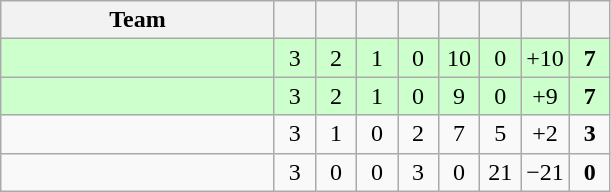<table class="wikitable" style="text-align: center;">
<tr>
<th width="175">Team</th>
<th width="20"></th>
<th width="20"></th>
<th width="20"></th>
<th width="20"></th>
<th width="20"></th>
<th width="20"></th>
<th width="20"></th>
<th width="20"></th>
</tr>
<tr bgcolor=ccffcc>
<td align=left><em></em></td>
<td>3</td>
<td>2</td>
<td>1</td>
<td>0</td>
<td>10</td>
<td>0</td>
<td>+10</td>
<td><strong>7</strong></td>
</tr>
<tr bgcolor=ccffcc>
<td align=left></td>
<td>3</td>
<td>2</td>
<td>1</td>
<td>0</td>
<td>9</td>
<td>0</td>
<td>+9</td>
<td><strong>7</strong></td>
</tr>
<tr bgcolor=>
<td align=left></td>
<td>3</td>
<td>1</td>
<td>0</td>
<td>2</td>
<td>7</td>
<td>5</td>
<td>+2</td>
<td><strong>3</strong></td>
</tr>
<tr bgcolor=>
<td align=left></td>
<td>3</td>
<td>0</td>
<td>0</td>
<td>3</td>
<td>0</td>
<td>21</td>
<td>−21</td>
<td><strong>0</strong></td>
</tr>
</table>
